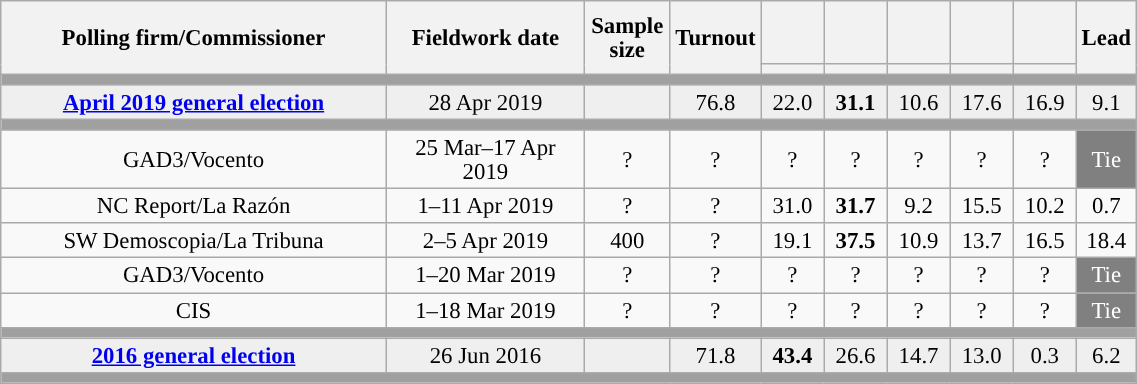<table class="wikitable collapsible collapsed" style="text-align:center; font-size:95%; line-height:16px;">
<tr style="height:42px;">
<th style="width:250px;" rowspan="2">Polling firm/Commissioner</th>
<th style="width:125px;" rowspan="2">Fieldwork date</th>
<th style="width:50px;" rowspan="2">Sample size</th>
<th style="width:45px;" rowspan="2">Turnout</th>
<th style="width:35px;"></th>
<th style="width:35px;"></th>
<th style="width:35px;"></th>
<th style="width:35px;"></th>
<th style="width:35px;"></th>
<th style="width:30px;" rowspan="2">Lead</th>
</tr>
<tr>
<th style="color:inherit;background:"></th>
<th style="color:inherit;background:"></th>
<th style="color:inherit;background:"></th>
<th style="color:inherit;background:"></th>
<th style="color:inherit;background:"></th>
</tr>
<tr>
<td colspan="10" style="background:#A0A0A0"></td>
</tr>
<tr style="background:#EFEFEF;">
<td><strong><a href='#'>April 2019 general election</a></strong></td>
<td>28 Apr 2019</td>
<td></td>
<td>76.8</td>
<td>22.0<br></td>
<td><strong>31.1</strong><br></td>
<td>10.6<br></td>
<td>17.6<br></td>
<td>16.9<br></td>
<td style="background:">9.1</td>
</tr>
<tr>
<td colspan="10" style="background:#A0A0A0"></td>
</tr>
<tr>
<td>GAD3/Vocento</td>
<td>25 Mar–17 Apr 2019</td>
<td>?</td>
<td>?</td>
<td>?<br></td>
<td>?<br></td>
<td>?<br></td>
<td>?<br></td>
<td>?<br></td>
<td style="background:gray;color:white;">Tie</td>
</tr>
<tr>
<td>NC Report/La Razón</td>
<td>1–11 Apr 2019</td>
<td>?</td>
<td>?</td>
<td>31.0<br></td>
<td><strong>31.7</strong><br></td>
<td>9.2<br></td>
<td>15.5<br></td>
<td>10.2<br></td>
<td style="background:">0.7</td>
</tr>
<tr>
<td>SW Demoscopia/La Tribuna</td>
<td>2–5 Apr 2019</td>
<td>400</td>
<td>?</td>
<td>19.1<br></td>
<td><strong>37.5</strong><br></td>
<td>10.9<br></td>
<td>13.7<br></td>
<td>16.5<br></td>
<td style="background:">18.4</td>
</tr>
<tr>
<td>GAD3/Vocento</td>
<td>1–20 Mar 2019</td>
<td>?</td>
<td>?</td>
<td>?<br></td>
<td>?<br></td>
<td>?<br></td>
<td>?<br></td>
<td>?<br></td>
<td style="background:gray;color:white;">Tie</td>
</tr>
<tr>
<td>CIS</td>
<td>1–18 Mar 2019</td>
<td>?</td>
<td>?</td>
<td>?<br></td>
<td>?<br></td>
<td>?<br></td>
<td>?<br></td>
<td>?<br></td>
<td style="background:gray;color:white;">Tie</td>
</tr>
<tr>
<td colspan="10" style="background:#A0A0A0"></td>
</tr>
<tr style="background:#EFEFEF;">
<td><strong><a href='#'>2016 general election</a></strong></td>
<td>26 Jun 2016</td>
<td></td>
<td>71.8</td>
<td><strong>43.4</strong><br></td>
<td>26.6<br></td>
<td>14.7<br></td>
<td>13.0<br></td>
<td>0.3<br></td>
<td style="background:">6.2</td>
</tr>
<tr>
<td colspan="10" style="background:#A0A0A0"></td>
</tr>
</table>
